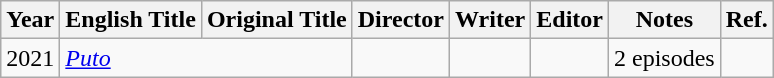<table class="wikitable">
<tr>
<th>Year</th>
<th>English Title</th>
<th>Original Title</th>
<th>Director</th>
<th>Writer</th>
<th>Editor</th>
<th>Notes</th>
<th>Ref.</th>
</tr>
<tr>
<td>2021</td>
<td colspan="2"><em><a href='#'>Puto</a></em></td>
<td></td>
<td></td>
<td></td>
<td>2 episodes</td>
<td></td>
</tr>
</table>
